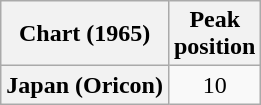<table class="wikitable plainrowheaders" style="text-align:center">
<tr>
<th scope="col">Chart (1965)</th>
<th scope="col">Peak<br>position</th>
</tr>
<tr>
<th scope="row">Japan (Oricon)</th>
<td>10</td>
</tr>
</table>
